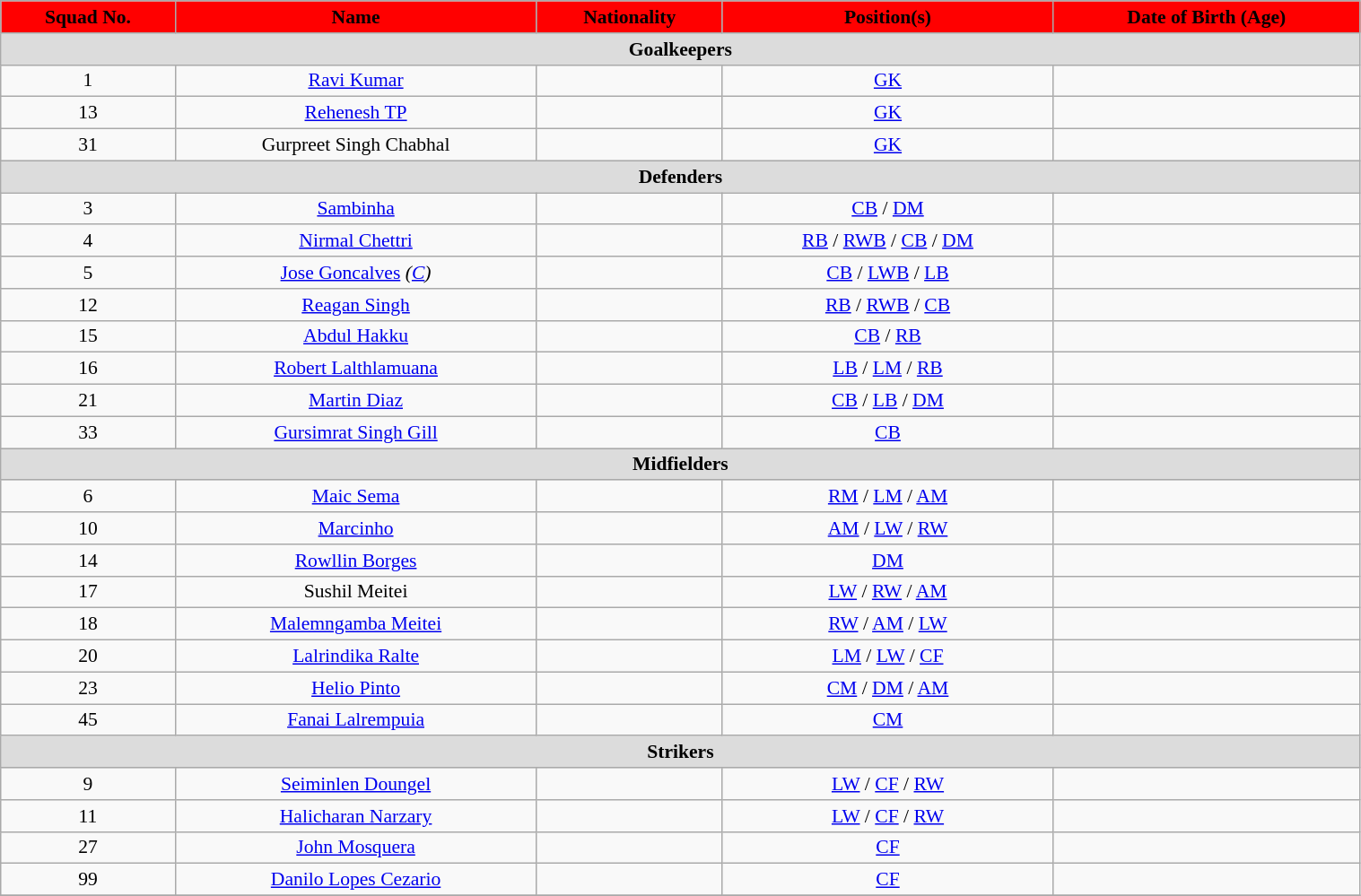<table class="wikitable" style="text-align:center; font-size:90%; width:80%;">
<tr>
<th style="background:#FF0000; color:black; text-align:center;">Squad No.</th>
<th style="background:#FF0000; color:black; text-align:center;">Name</th>
<th style="background:#FF0000; color:black; text-align:center;">Nationality</th>
<th style="background:#FF0000; color:black; text-align:center;">Position(s)</th>
<th style="background:#FF0000; color:black; text-align:center;">Date of Birth (Age)</th>
</tr>
<tr>
<th colspan="5" style="background:#dcdcdc; text-align:center;">Goalkeepers</th>
</tr>
<tr>
<td>1</td>
<td><a href='#'>Ravi Kumar</a></td>
<td></td>
<td><a href='#'>GK</a></td>
<td></td>
</tr>
<tr>
<td>13</td>
<td><a href='#'>Rehenesh TP</a></td>
<td></td>
<td><a href='#'>GK</a></td>
<td></td>
</tr>
<tr>
<td>31</td>
<td>Gurpreet Singh Chabhal</td>
<td></td>
<td><a href='#'>GK</a></td>
<td><br></td>
</tr>
<tr>
<th colspan="5" style="background:#dcdcdc; text-align:center;">Defenders</th>
</tr>
<tr>
<td>3</td>
<td><a href='#'>Sambinha</a></td>
<td></td>
<td><a href='#'>CB</a> / <a href='#'>DM</a></td>
<td></td>
</tr>
<tr>
<td>4</td>
<td><a href='#'>Nirmal Chettri</a></td>
<td></td>
<td><a href='#'>RB</a> / <a href='#'>RWB</a> / <a href='#'>CB</a> / <a href='#'>DM</a></td>
<td></td>
</tr>
<tr>
<td>5</td>
<td><a href='#'>Jose Goncalves</a> <em>(<a href='#'>C</a>)</em></td>
<td></td>
<td><a href='#'>CB</a> / <a href='#'>LWB</a> / <a href='#'>LB</a></td>
<td></td>
</tr>
<tr>
<td>12</td>
<td><a href='#'>Reagan Singh</a></td>
<td></td>
<td><a href='#'>RB</a> / <a href='#'>RWB</a> / <a href='#'>CB</a></td>
<td></td>
</tr>
<tr>
<td>15</td>
<td><a href='#'>Abdul Hakku</a></td>
<td></td>
<td><a href='#'>CB</a> / <a href='#'>RB</a></td>
<td></td>
</tr>
<tr>
<td>16</td>
<td><a href='#'>Robert Lalthlamuana</a></td>
<td></td>
<td><a href='#'>LB</a> / <a href='#'>LM</a> / <a href='#'>RB</a></td>
<td></td>
</tr>
<tr>
<td>21</td>
<td><a href='#'>Martin Diaz</a></td>
<td></td>
<td><a href='#'>CB</a> / <a href='#'>LB</a> / <a href='#'>DM</a></td>
<td></td>
</tr>
<tr>
<td>33</td>
<td><a href='#'>Gursimrat Singh Gill</a></td>
<td></td>
<td><a href='#'>CB</a></td>
<td></td>
</tr>
<tr>
<th colspan="5" style="background:#dcdcdc; text-align:center;">Midfielders</th>
</tr>
<tr>
<td>6</td>
<td><a href='#'>Maic Sema</a></td>
<td></td>
<td><a href='#'>RM</a> / <a href='#'>LM</a> / <a href='#'>AM</a></td>
<td></td>
</tr>
<tr>
<td>10</td>
<td><a href='#'>Marcinho</a></td>
<td></td>
<td><a href='#'>AM</a> / <a href='#'>LW</a> / <a href='#'>RW</a></td>
<td></td>
</tr>
<tr>
<td>14</td>
<td><a href='#'>Rowllin Borges</a></td>
<td></td>
<td><a href='#'>DM</a></td>
<td></td>
</tr>
<tr>
<td>17</td>
<td>Sushil Meitei</td>
<td></td>
<td><a href='#'>LW</a> / <a href='#'>RW</a> / <a href='#'>AM</a></td>
<td></td>
</tr>
<tr>
<td>18</td>
<td><a href='#'>Malemngamba Meitei</a></td>
<td></td>
<td><a href='#'>RW</a> / <a href='#'>AM</a> / <a href='#'>LW</a></td>
<td></td>
</tr>
<tr>
<td>20</td>
<td><a href='#'>Lalrindika Ralte</a></td>
<td></td>
<td><a href='#'>LM</a> / <a href='#'>LW</a> / <a href='#'>CF</a></td>
<td></td>
</tr>
<tr>
<td>23</td>
<td><a href='#'>Helio Pinto</a></td>
<td></td>
<td><a href='#'>CM</a> / <a href='#'>DM</a> / <a href='#'>AM</a></td>
<td></td>
</tr>
<tr>
<td>45</td>
<td><a href='#'>Fanai Lalrempuia</a></td>
<td></td>
<td><a href='#'>CM</a></td>
<td></td>
</tr>
<tr>
<th colspan="12" style="background:#dcdcdc; text-align:center;">Strikers</th>
</tr>
<tr>
<td>9</td>
<td><a href='#'>Seiminlen Doungel</a></td>
<td></td>
<td><a href='#'>LW</a> / <a href='#'>CF</a> / <a href='#'>RW</a></td>
<td></td>
</tr>
<tr>
<td>11</td>
<td><a href='#'>Halicharan Narzary</a></td>
<td></td>
<td><a href='#'>LW</a> / <a href='#'>CF</a> / <a href='#'>RW</a></td>
<td></td>
</tr>
<tr>
<td>27</td>
<td><a href='#'>John Mosquera</a></td>
<td></td>
<td><a href='#'>CF</a></td>
<td></td>
</tr>
<tr>
<td>99</td>
<td><a href='#'>Danilo Lopes Cezario</a></td>
<td></td>
<td><a href='#'>CF</a></td>
<td></td>
</tr>
<tr>
</tr>
</table>
